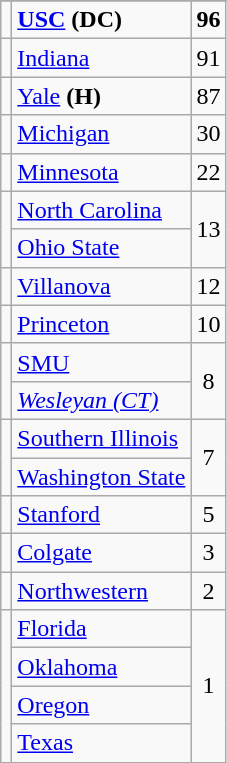<table class="wikitable sortable" style="text-align:center">
<tr>
</tr>
<tr>
<td></td>
<td align=left><strong><a href='#'>USC</a></strong> <strong>(DC)</strong></td>
<td><strong>96</strong></td>
</tr>
<tr>
<td></td>
<td align=left><a href='#'>Indiana</a></td>
<td>91</td>
</tr>
<tr>
<td></td>
<td align=left><a href='#'>Yale</a> <strong>(H)</strong></td>
<td>87</td>
</tr>
<tr>
<td></td>
<td align=left><a href='#'>Michigan</a></td>
<td>30</td>
</tr>
<tr>
<td></td>
<td align=left><a href='#'>Minnesota</a></td>
<td>22</td>
</tr>
<tr>
<td rowspan=2></td>
<td align=left><a href='#'>North Carolina</a></td>
<td rowspan=2>13</td>
</tr>
<tr>
<td align=left><a href='#'>Ohio State</a></td>
</tr>
<tr>
<td></td>
<td align=left><a href='#'>Villanova</a></td>
<td>12</td>
</tr>
<tr>
<td></td>
<td align=left><a href='#'>Princeton</a></td>
<td>10</td>
</tr>
<tr>
<td rowspan=2></td>
<td align=left><a href='#'>SMU</a></td>
<td rowspan=2>8</td>
</tr>
<tr>
<td align=left><em><a href='#'>Wesleyan (CT)</a></em></td>
</tr>
<tr>
<td rowspan=2></td>
<td align=left><a href='#'>Southern Illinois</a></td>
<td rowspan=2>7</td>
</tr>
<tr>
<td align=left><a href='#'>Washington State</a></td>
</tr>
<tr>
<td></td>
<td align=left><a href='#'>Stanford</a></td>
<td>5</td>
</tr>
<tr>
<td></td>
<td align=left><a href='#'>Colgate</a></td>
<td>3</td>
</tr>
<tr>
<td></td>
<td align=left><a href='#'>Northwestern</a></td>
<td>2</td>
</tr>
<tr>
<td rowspan=4></td>
<td align=left><a href='#'>Florida</a></td>
<td rowspan=4>1</td>
</tr>
<tr>
<td align=left><a href='#'>Oklahoma</a></td>
</tr>
<tr>
<td align=left><a href='#'>Oregon</a></td>
</tr>
<tr>
<td align=left><a href='#'>Texas</a></td>
</tr>
</table>
